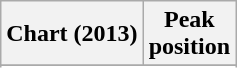<table class="wikitable plainrowheaders sortable">
<tr>
<th>Chart (2013)</th>
<th>Peak<br>position</th>
</tr>
<tr>
</tr>
<tr>
</tr>
</table>
